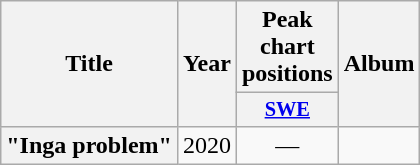<table class="wikitable plainrowheaders" style="text-align:center;">
<tr>
<th scope="col" rowspan="2">Title</th>
<th scope="col" rowspan="2">Year</th>
<th scope="col" colspan="1">Peak chart positions</th>
<th scope="col" rowspan="2">Album</th>
</tr>
<tr>
<th scope="col" style="width:3em;font-size:85%;"><a href='#'>SWE</a></th>
</tr>
<tr>
<th scope="row">"Inga problem"</th>
<td>2020</td>
<td>—</td>
<td></td>
</tr>
</table>
